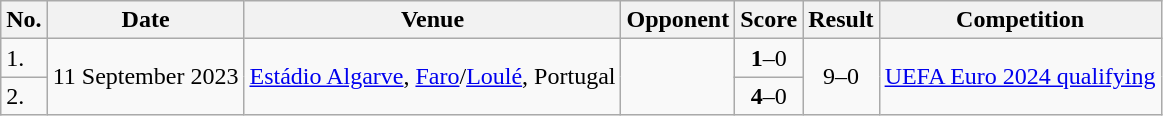<table class="wikitable">
<tr>
<th>No.</th>
<th>Date</th>
<th>Venue</th>
<th>Opponent</th>
<th>Score</th>
<th>Result</th>
<th>Competition</th>
</tr>
<tr>
<td>1.</td>
<td rowspan=2>11 September 2023</td>
<td rowspan=2><a href='#'>Estádio Algarve</a>, <a href='#'>Faro</a>/<a href='#'>Loulé</a>, Portugal</td>
<td rowspan=2></td>
<td align=center><strong>1</strong>–0</td>
<td rowspan=2 align=center>9–0</td>
<td rowspan=2><a href='#'>UEFA Euro 2024 qualifying</a></td>
</tr>
<tr>
<td>2.</td>
<td align=center><strong>4</strong>–0</td>
</tr>
</table>
